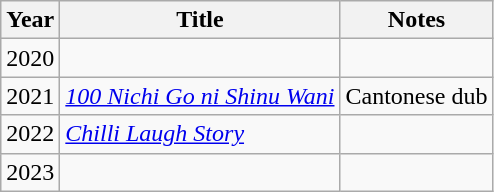<table class="wikitable sortable">
<tr>
<th>Year</th>
<th>Title</th>
<th class="unsortable">Notes</th>
</tr>
<tr>
<td>2020</td>
<td></td>
<td></td>
</tr>
<tr>
<td>2021</td>
<td><em><a href='#'>100 Nichi Go ni Shinu Wani</a></em></td>
<td>Cantonese dub</td>
</tr>
<tr>
<td>2022</td>
<td><em><a href='#'>Chilli Laugh Story</a></em></td>
<td></td>
</tr>
<tr>
<td>2023</td>
<td></td>
<td></td>
</tr>
</table>
